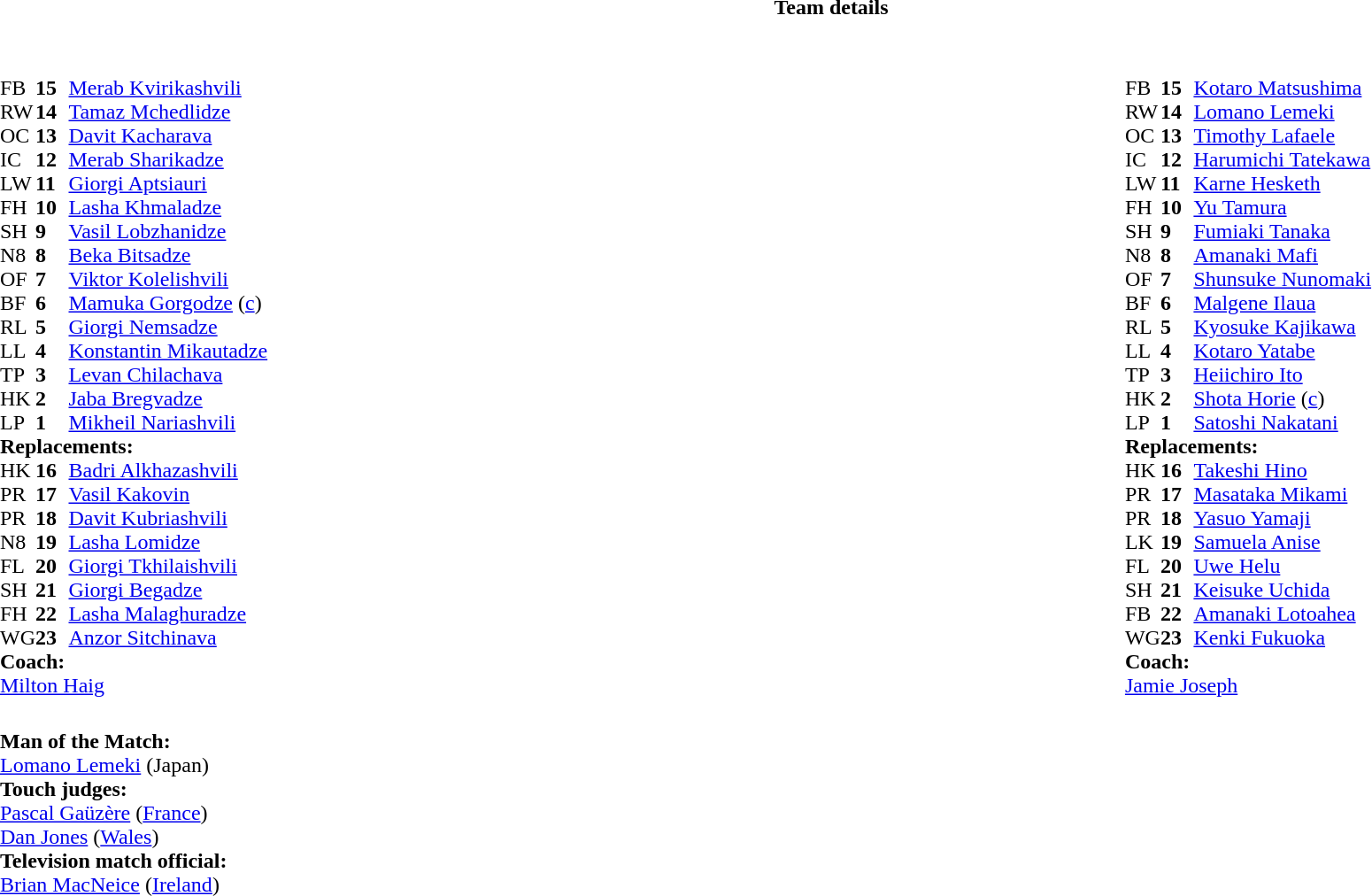<table border="0" width="100%" class="collapsible collapsed">
<tr>
<th>Team details</th>
</tr>
<tr>
<td><br><table width="100%">
<tr>
<td valign="top" width="50%"><br><table style="font-size: 100%" cellspacing="0" cellpadding="0">
<tr>
<th width="25"></th>
<th width="25"></th>
</tr>
<tr>
<td>FB</td>
<td><strong>15</strong></td>
<td><a href='#'>Merab Kvirikashvili</a></td>
</tr>
<tr>
<td>RW</td>
<td><strong>14</strong></td>
<td><a href='#'>Tamaz Mchedlidze</a></td>
</tr>
<tr>
<td>OC</td>
<td><strong>13</strong></td>
<td><a href='#'>Davit Kacharava</a></td>
<td></td>
<td></td>
</tr>
<tr>
<td>IC</td>
<td><strong>12</strong></td>
<td><a href='#'>Merab Sharikadze</a></td>
</tr>
<tr>
<td>LW</td>
<td><strong>11</strong></td>
<td><a href='#'>Giorgi Aptsiauri</a></td>
</tr>
<tr>
<td>FH</td>
<td><strong>10</strong></td>
<td><a href='#'>Lasha Khmaladze</a></td>
<td></td>
<td></td>
</tr>
<tr>
<td>SH</td>
<td><strong>9</strong></td>
<td><a href='#'>Vasil Lobzhanidze</a></td>
<td></td>
<td></td>
</tr>
<tr>
<td>N8</td>
<td><strong>8</strong></td>
<td><a href='#'>Beka Bitsadze</a></td>
<td></td>
<td></td>
<td></td>
<td></td>
</tr>
<tr>
<td>OF</td>
<td><strong>7</strong></td>
<td><a href='#'>Viktor Kolelishvili</a></td>
</tr>
<tr>
<td>BF</td>
<td><strong>6</strong></td>
<td><a href='#'>Mamuka Gorgodze</a> (<a href='#'>c</a>)</td>
</tr>
<tr>
<td>RL</td>
<td><strong>5</strong></td>
<td><a href='#'>Giorgi Nemsadze</a></td>
</tr>
<tr>
<td>LL</td>
<td><strong>4</strong></td>
<td><a href='#'>Konstantin Mikautadze</a></td>
<td></td>
<td></td>
</tr>
<tr>
<td>TP</td>
<td><strong>3</strong></td>
<td><a href='#'>Levan Chilachava</a></td>
<td></td>
<td></td>
</tr>
<tr>
<td>HK</td>
<td><strong>2</strong></td>
<td><a href='#'>Jaba Bregvadze</a></td>
</tr>
<tr>
<td>LP</td>
<td><strong>1</strong></td>
<td><a href='#'>Mikheil Nariashvili</a></td>
<td></td>
<td></td>
</tr>
<tr>
<td colspan=3><strong>Replacements:</strong></td>
</tr>
<tr>
<td>HK</td>
<td><strong>16</strong></td>
<td><a href='#'>Badri Alkhazashvili</a></td>
</tr>
<tr>
<td>PR</td>
<td><strong>17</strong></td>
<td><a href='#'>Vasil Kakovin</a></td>
<td></td>
<td></td>
</tr>
<tr>
<td>PR</td>
<td><strong>18</strong></td>
<td><a href='#'>Davit Kubriashvili</a></td>
<td></td>
<td></td>
</tr>
<tr>
<td>N8</td>
<td><strong>19</strong></td>
<td><a href='#'>Lasha Lomidze</a></td>
<td></td>
<td></td>
</tr>
<tr>
<td>FL</td>
<td><strong>20</strong></td>
<td><a href='#'>Giorgi Tkhilaishvili</a></td>
<td></td>
<td></td>
<td></td>
<td></td>
</tr>
<tr>
<td>SH</td>
<td><strong>21</strong></td>
<td><a href='#'>Giorgi Begadze</a></td>
<td></td>
<td></td>
</tr>
<tr>
<td>FH</td>
<td><strong>22</strong></td>
<td><a href='#'>Lasha Malaghuradze</a></td>
<td></td>
<td></td>
</tr>
<tr>
<td>WG</td>
<td><strong>23</strong></td>
<td><a href='#'>Anzor Sitchinava</a></td>
<td></td>
<td></td>
<td></td>
</tr>
<tr>
<td colspan=3><strong>Coach:</strong></td>
</tr>
<tr>
<td colspan="4"> <a href='#'>Milton Haig</a></td>
</tr>
</table>
</td>
<td valign="top" width="50%"><br><table style="font-size: 100%" cellspacing="0" cellpadding="0" align="center">
<tr>
<th width="25"></th>
<th width="25"></th>
</tr>
<tr>
<td>FB</td>
<td><strong>15</strong></td>
<td><a href='#'>Kotaro Matsushima</a></td>
</tr>
<tr>
<td>RW</td>
<td><strong>14</strong></td>
<td><a href='#'>Lomano Lemeki</a></td>
<td></td>
<td></td>
</tr>
<tr>
<td>OC</td>
<td><strong>13</strong></td>
<td><a href='#'>Timothy Lafaele</a></td>
<td></td>
<td></td>
</tr>
<tr>
<td>IC</td>
<td><strong>12</strong></td>
<td><a href='#'>Harumichi Tatekawa</a></td>
</tr>
<tr>
<td>LW</td>
<td><strong>11</strong></td>
<td><a href='#'>Karne Hesketh</a></td>
<td></td>
<td></td>
</tr>
<tr>
<td>FH</td>
<td><strong>10</strong></td>
<td><a href='#'>Yu Tamura</a></td>
</tr>
<tr>
<td>SH</td>
<td><strong>9</strong></td>
<td><a href='#'>Fumiaki Tanaka</a></td>
</tr>
<tr>
<td>N8</td>
<td><strong>8</strong></td>
<td><a href='#'>Amanaki Mafi</a></td>
</tr>
<tr>
<td>OF</td>
<td><strong>7</strong></td>
<td><a href='#'>Shunsuke Nunomaki</a></td>
</tr>
<tr>
<td>BF</td>
<td><strong>6</strong></td>
<td><a href='#'>Malgene Ilaua</a></td>
<td></td>
<td></td>
</tr>
<tr>
<td>RL</td>
<td><strong>5</strong></td>
<td><a href='#'>Kyosuke Kajikawa</a></td>
</tr>
<tr>
<td>LL</td>
<td><strong>4</strong></td>
<td><a href='#'>Kotaro Yatabe</a></td>
<td></td>
<td></td>
</tr>
<tr>
<td>TP</td>
<td><strong>3</strong></td>
<td><a href='#'>Heiichiro Ito</a></td>
<td></td>
<td></td>
</tr>
<tr>
<td>HK</td>
<td><strong>2</strong></td>
<td><a href='#'>Shota Horie</a> (<a href='#'>c</a>)</td>
</tr>
<tr>
<td>LP</td>
<td><strong>1</strong></td>
<td><a href='#'>Satoshi Nakatani</a></td>
<td></td>
<td></td>
</tr>
<tr>
<td colspan=3><strong>Replacements:</strong></td>
</tr>
<tr>
<td>HK</td>
<td><strong>16</strong></td>
<td><a href='#'>Takeshi Hino</a></td>
</tr>
<tr>
<td>PR</td>
<td><strong>17</strong></td>
<td><a href='#'>Masataka Mikami</a></td>
<td></td>
<td></td>
</tr>
<tr>
<td>PR</td>
<td><strong>18</strong></td>
<td><a href='#'>Yasuo Yamaji</a></td>
<td></td>
<td></td>
</tr>
<tr>
<td>LK</td>
<td><strong>19</strong></td>
<td><a href='#'>Samuela Anise</a></td>
<td></td>
<td></td>
</tr>
<tr>
<td>FL</td>
<td><strong>20</strong></td>
<td><a href='#'>Uwe Helu</a></td>
<td></td>
<td></td>
</tr>
<tr>
<td>SH</td>
<td><strong>21</strong></td>
<td><a href='#'>Keisuke Uchida</a></td>
<td></td>
<td></td>
</tr>
<tr>
<td>FB</td>
<td><strong>22</strong></td>
<td><a href='#'>Amanaki Lotoahea</a></td>
<td></td>
<td></td>
</tr>
<tr>
<td>WG</td>
<td><strong>23</strong></td>
<td><a href='#'>Kenki Fukuoka</a></td>
<td></td>
<td></td>
</tr>
<tr>
<td colspan=3><strong>Coach:</strong></td>
</tr>
<tr>
<td colspan="4"> <a href='#'>Jamie Joseph</a></td>
</tr>
</table>
</td>
</tr>
</table>
<table width=100% style="font-size: 100%">
<tr>
<td><br><strong>Man of the Match:</strong>
<br><a href='#'>Lomano Lemeki</a> (Japan)<br><strong>Touch judges:</strong>
<br><a href='#'>Pascal Gaüzère</a> (<a href='#'>France</a>)
<br><a href='#'>Dan Jones</a> (<a href='#'>Wales</a>)
<br><strong>Television match official:</strong>
<br><a href='#'>Brian MacNeice</a> (<a href='#'>Ireland</a>)</td>
</tr>
</table>
</td>
</tr>
</table>
